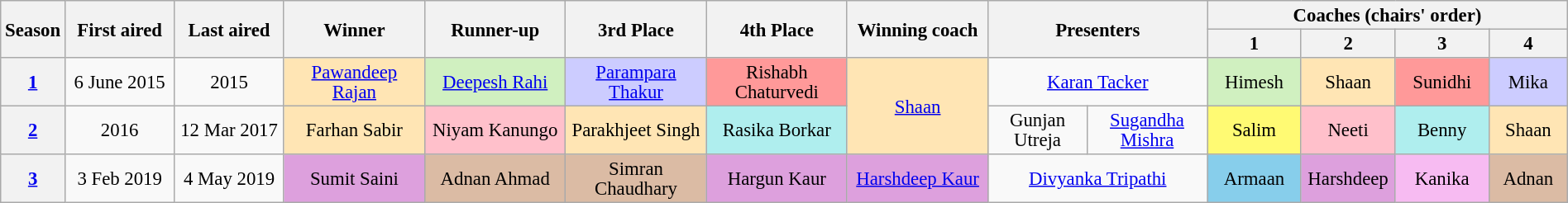<table class="wikitable" style="text-align:center; font-size:95%; line-height:16px;" width="100%">
<tr>
<th width="4%" rowspan="2" scope="col">Season</th>
<th width="7%" rowspan="2" scope="col">First aired</th>
<th width="7%" rowspan="2" scope="col">Last aired</th>
<th rowspan="2" scope="col" width="9%">Winner</th>
<th rowspan="2" scope="col" width="9%">Runner-up</th>
<th rowspan="2" scope="col" width="9%">3rd Place</th>
<th rowspan="2" scope="col" width="9%">4th Place</th>
<th rowspan="2" scope="col" width="9%">Winning coach</th>
<th rowspan="2" colspan="2" scope="col" width="14%">Presenters</th>
<th colspan="4" scope="col" width="20%">Coaches (chairs' order)</th>
</tr>
<tr>
<th width="06%">1</th>
<th width="06%">2</th>
<th width="06%">3</th>
<th width="06%">4</th>
</tr>
<tr>
<th scope="row"><a href='#'>1</a></th>
<td>6 June 2015</td>
<td> 2015</td>
<td style="background:#FFE5B4;"><a href='#'>Pawandeep Rajan</a></td>
<td style="background:#d0f0c0;"><a href='#'>Deepesh Rahi</a></td>
<td style="background:#ccccff;"><a href='#'>Parampara Thakur</a></td>
<td style="background:#ff9999;">Rishabh Chaturvedi</td>
<td rowspan="2" style="background:#FFE5B4;"><a href='#'>Shaan</a></td>
<td colspan="2"><a href='#'>Karan Tacker</a></td>
<td style="background:#d0f0c0">Himesh</td>
<td style="background:#FFE5B4">Shaan</td>
<td style="background:#ff9999">Sunidhi</td>
<td style="background:#ccccff">Mika</td>
</tr>
<tr>
<th scope="row"><a href='#'>2</a></th>
<td> 2016</td>
<td>12 Mar 2017</td>
<td style="background:#FFE5B4;">Farhan Sabir</td>
<td style="background:#FFC0CB;">Niyam Kanungo</td>
<td style="background:#FFE5B4;">Parakhjeet Singh</td>
<td style="background:#afeeee;">Rasika Borkar</td>
<td>Gunjan Utreja</td>
<td><a href='#'>Sugandha Mishra</a></td>
<td style="background:#fffa73">Salim</td>
<td style="background:#FFC0CB">Neeti</td>
<td style="background:#afeeee">Benny</td>
<td style="background:#FFE5B4">Shaan</td>
</tr>
<tr>
<th scope="row"><a href='#'>3</a></th>
<td>3 Feb 2019</td>
<td>4 May 2019</td>
<td style="background:#dda0dd;">Sumit Saini</td>
<td style="background:#dbbba4;">Adnan Ahmad</td>
<td style="background:#dbbba4;">Simran Chaudhary</td>
<td style="background:#dda0dd;">Hargun Kaur</td>
<td style="background:#dda0dd"><a href='#'>Harshdeep Kaur</a></td>
<td colspan="2"><a href='#'>Divyanka Tripathi</a></td>
<td style="background:#87ceeb">Armaan</td>
<td style="background:#dda0dd">Harshdeep</td>
<td style="background:#f7bbf2">Kanika</td>
<td style="background:#dbbba4">Adnan</td>
</tr>
</table>
